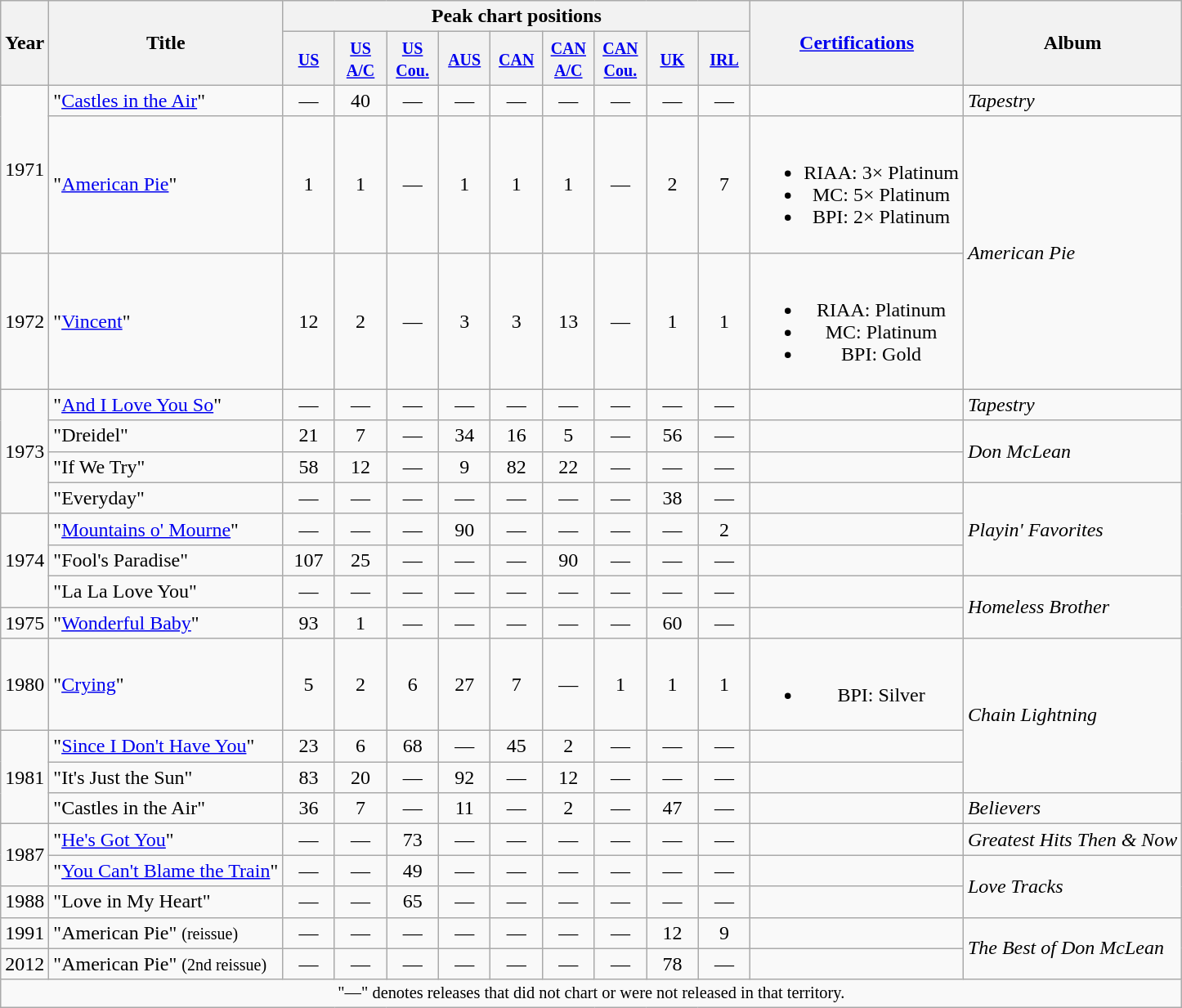<table class="wikitable" style="text-align:center;">
<tr>
<th scope="col" rowspan="2">Year</th>
<th scope="col" rowspan="2">Title</th>
<th scope="col" colspan="9">Peak chart positions</th>
<th scope="col" rowspan="2"><a href='#'>Certifications</a></th>
<th scope="col" rowspan="2">Album</th>
</tr>
<tr>
<th scope="col" style="width:35px;"><small><a href='#'>US</a></small><br></th>
<th scope="col" style="width:35px;"><small><a href='#'>US A/C</a></small><br></th>
<th scope="col" style="width:35px;"><small><a href='#'>US Cou.</a></small><br></th>
<th scope="col" style="width:35px;"><small><a href='#'>AUS</a></small><br></th>
<th scope="col" style="width:35px;"><small><a href='#'>CAN</a></small><br></th>
<th scope="col" style="width:35px;"><small><a href='#'>CAN A/C</a></small><br></th>
<th scope="col" style="width:35px;"><small><a href='#'>CAN Cou.</a></small><br></th>
<th scope="col" style="width:35px;"><small><a href='#'>UK</a></small><br></th>
<th scope="col" style="width:35px;"><small><a href='#'>IRL</a></small><br></th>
</tr>
<tr>
<td rowspan="2">1971</td>
<td style="text-align:left;">"<a href='#'>Castles in the Air</a>"</td>
<td>—</td>
<td>40</td>
<td>—</td>
<td>—</td>
<td>—</td>
<td>—</td>
<td>—</td>
<td>—</td>
<td>—</td>
<td></td>
<td style="text-align:left;"><em>Tapestry</em></td>
</tr>
<tr>
<td style="text-align:left;">"<a href='#'>American Pie</a>"</td>
<td>1</td>
<td>1</td>
<td>—</td>
<td>1</td>
<td>1</td>
<td>1</td>
<td>—</td>
<td>2</td>
<td>7</td>
<td><br><ul><li>RIAA: 3× Platinum</li><li>MC: 5× Platinum</li><li>BPI: 2× Platinum</li></ul></td>
<td style="text-align:left;" rowspan="2"><em>American Pie</em></td>
</tr>
<tr>
<td>1972</td>
<td style="text-align:left;">"<a href='#'>Vincent</a>"</td>
<td>12</td>
<td>2</td>
<td>—</td>
<td>3</td>
<td>3</td>
<td>13</td>
<td>—</td>
<td>1</td>
<td>1</td>
<td><br><ul><li>RIAA: Platinum</li><li>MC: Platinum</li><li>BPI: Gold</li></ul></td>
</tr>
<tr>
<td rowspan="4">1973</td>
<td style="text-align:left;">"<a href='#'>And I Love You So</a>"</td>
<td>—</td>
<td>—</td>
<td>—</td>
<td>—</td>
<td>—</td>
<td>—</td>
<td>—</td>
<td>—</td>
<td>—</td>
<td></td>
<td style="text-align:left;"><em>Tapestry</em></td>
</tr>
<tr>
<td style="text-align:left;">"Dreidel"</td>
<td>21</td>
<td>7</td>
<td>—</td>
<td>34</td>
<td>16</td>
<td>5</td>
<td>—</td>
<td>56</td>
<td>—</td>
<td></td>
<td style="text-align:left;" rowspan="2"><em>Don McLean</em></td>
</tr>
<tr>
<td style="text-align:left;">"If We Try"</td>
<td>58</td>
<td>12</td>
<td>—</td>
<td>9</td>
<td>82</td>
<td>22</td>
<td>—</td>
<td>—</td>
<td>—</td>
<td></td>
</tr>
<tr>
<td style="text-align:left;">"Everyday"</td>
<td>—</td>
<td>—</td>
<td>—</td>
<td>—</td>
<td>—</td>
<td>—</td>
<td>—</td>
<td>38</td>
<td>—</td>
<td></td>
<td style="text-align:left;" rowspan="3"><em>Playin' Favorites</em></td>
</tr>
<tr>
<td rowspan="3">1974</td>
<td style="text-align:left;">"<a href='#'>Mountains o' Mourne</a>"</td>
<td>—</td>
<td>—</td>
<td>—</td>
<td>90</td>
<td>—</td>
<td>—</td>
<td>—</td>
<td>—</td>
<td>2</td>
<td></td>
</tr>
<tr>
<td style="text-align:left;">"Fool's Paradise"</td>
<td>107</td>
<td>25</td>
<td>—</td>
<td>—</td>
<td>—</td>
<td>90</td>
<td>—</td>
<td>—</td>
<td>—</td>
<td></td>
</tr>
<tr>
<td style="text-align:left;">"La La Love You"</td>
<td>—</td>
<td>—</td>
<td>—</td>
<td>—</td>
<td>—</td>
<td>—</td>
<td>—</td>
<td>—</td>
<td>—</td>
<td></td>
<td style="text-align:left;" rowspan="2"><em>Homeless Brother</em></td>
</tr>
<tr>
<td>1975</td>
<td style="text-align:left;">"<a href='#'>Wonderful Baby</a>"</td>
<td>93</td>
<td>1</td>
<td>—</td>
<td>—</td>
<td>—</td>
<td>—</td>
<td>—</td>
<td>60</td>
<td>—</td>
<td></td>
</tr>
<tr>
<td>1980</td>
<td style="text-align:left;">"<a href='#'>Crying</a>"</td>
<td>5</td>
<td>2</td>
<td>6</td>
<td>27</td>
<td>7</td>
<td>—</td>
<td>1</td>
<td>1</td>
<td>1</td>
<td><br><ul><li>BPI: Silver</li></ul></td>
<td style="text-align:left;" rowspan="3"><em>Chain Lightning</em></td>
</tr>
<tr>
<td rowspan="3">1981</td>
<td style="text-align:left;">"<a href='#'>Since I Don't Have You</a>"</td>
<td>23</td>
<td>6</td>
<td>68</td>
<td>—</td>
<td>45</td>
<td>2</td>
<td>—</td>
<td>—</td>
<td>—</td>
<td></td>
</tr>
<tr>
<td style="text-align:left;">"It's Just the Sun"</td>
<td>83</td>
<td>20</td>
<td>—</td>
<td>92</td>
<td>—</td>
<td>12</td>
<td>—</td>
<td>—</td>
<td>—</td>
<td></td>
</tr>
<tr>
<td style="text-align:left;">"Castles in the Air"</td>
<td>36</td>
<td>7</td>
<td>—</td>
<td>11</td>
<td>—</td>
<td>2</td>
<td>—</td>
<td>47</td>
<td>—</td>
<td></td>
<td style="text-align:left;"><em>Believers</em></td>
</tr>
<tr>
<td rowspan="2">1987</td>
<td style="text-align:left;">"<a href='#'>He's Got You</a>"</td>
<td>—</td>
<td>—</td>
<td>73</td>
<td>—</td>
<td>—</td>
<td>—</td>
<td>—</td>
<td>—</td>
<td>—</td>
<td></td>
<td style="text-align:left;"><em>Greatest Hits Then & Now</em></td>
</tr>
<tr>
<td style="text-align:left;">"<a href='#'>You Can't Blame the Train</a>"</td>
<td>—</td>
<td>—</td>
<td>49</td>
<td>—</td>
<td>—</td>
<td>—</td>
<td>—</td>
<td>—</td>
<td>—</td>
<td></td>
<td style="text-align:left;" rowspan="2"><em>Love Tracks</em></td>
</tr>
<tr>
<td>1988</td>
<td style="text-align:left;">"Love in My Heart"</td>
<td>—</td>
<td>—</td>
<td>65</td>
<td>—</td>
<td>—</td>
<td>—</td>
<td>—</td>
<td>—</td>
<td>—</td>
<td></td>
</tr>
<tr>
<td>1991</td>
<td style="text-align:left;">"American Pie" <small>(reissue)</small></td>
<td>—</td>
<td>—</td>
<td>—</td>
<td>—</td>
<td>—</td>
<td>—</td>
<td>—</td>
<td>12</td>
<td>9</td>
<td></td>
<td style="text-align:left;" rowspan="2"><em>The Best of Don McLean</em></td>
</tr>
<tr>
<td>2012</td>
<td style="text-align:left;">"American Pie" <small>(2nd reissue)</small></td>
<td>—</td>
<td>—</td>
<td>—</td>
<td>—</td>
<td>—</td>
<td>—</td>
<td>—</td>
<td>78</td>
<td>—</td>
<td></td>
</tr>
<tr>
<td colspan="13" style="text-align:center; font-size:85%">"—" denotes releases that did not chart or were not released in that territory.</td>
</tr>
</table>
